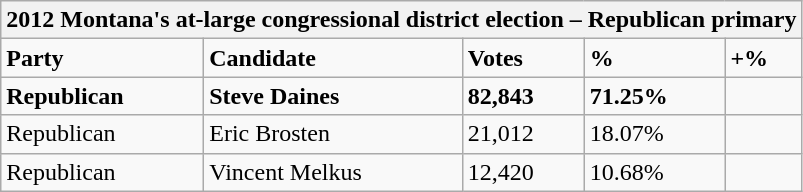<table class="wikitable">
<tr>
<th colspan="5">2012 Montana's at-large congressional district election – Republican primary</th>
</tr>
<tr>
<td><strong>Party</strong></td>
<td><strong>Candidate</strong></td>
<td><strong>Votes</strong></td>
<td><strong>%</strong></td>
<td><strong>+%</strong></td>
</tr>
<tr>
<td><strong>Republican</strong></td>
<td><strong>Steve Daines</strong></td>
<td><strong>82,843</strong></td>
<td><strong>71.25%</strong></td>
<td></td>
</tr>
<tr>
<td>Republican</td>
<td>Eric Brosten</td>
<td>21,012</td>
<td>18.07%</td>
<td></td>
</tr>
<tr>
<td>Republican</td>
<td>Vincent Melkus</td>
<td>12,420</td>
<td>10.68%</td>
<td></td>
</tr>
</table>
